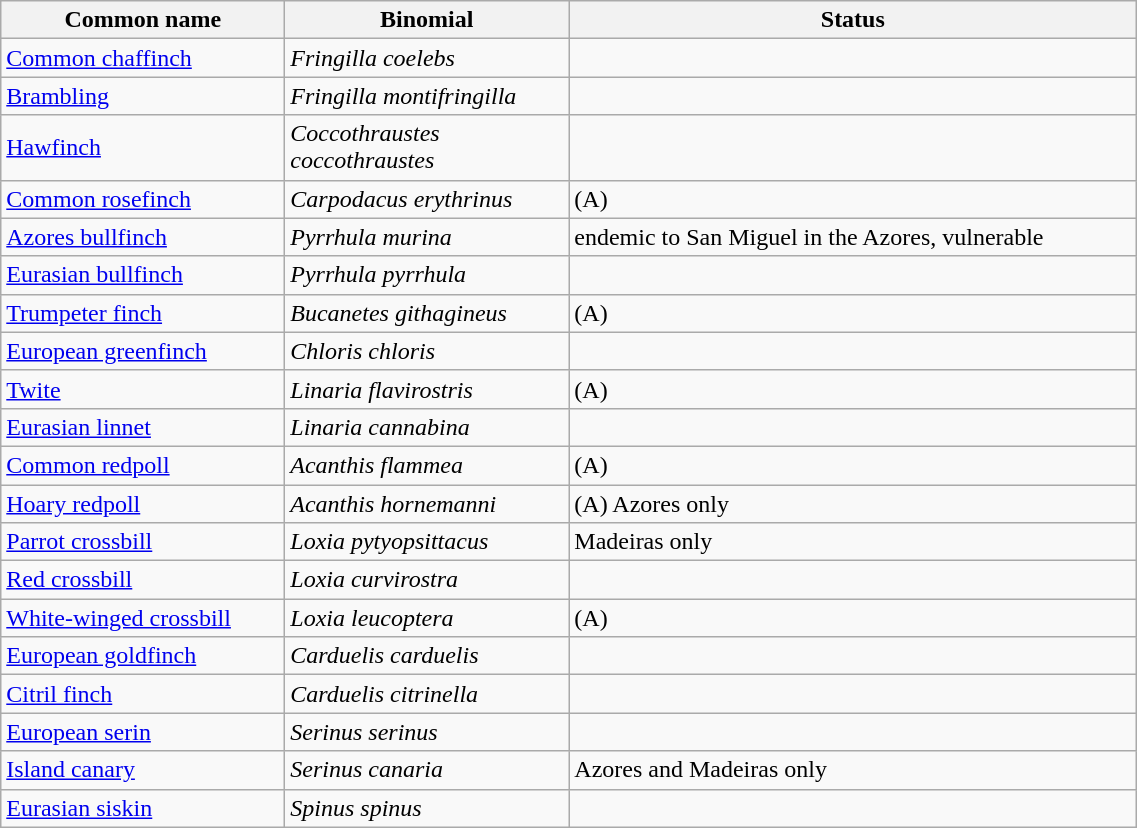<table width=60% class="wikitable">
<tr>
<th width=15%>Common name</th>
<th width=15%>Binomial</th>
<th width=30%>Status</th>
</tr>
<tr>
<td><a href='#'>Common chaffinch</a></td>
<td><em>Fringilla coelebs</em></td>
<td></td>
</tr>
<tr>
<td><a href='#'>Brambling</a></td>
<td><em>Fringilla montifringilla</em></td>
<td></td>
</tr>
<tr>
<td><a href='#'>Hawfinch</a></td>
<td><em>Coccothraustes coccothraustes</em></td>
<td></td>
</tr>
<tr>
<td><a href='#'>Common rosefinch</a></td>
<td><em>Carpodacus erythrinus</em></td>
<td>(A)</td>
</tr>
<tr>
<td><a href='#'>Azores bullfinch</a></td>
<td><em>Pyrrhula murina</em></td>
<td>endemic to San Miguel in the Azores, vulnerable</td>
</tr>
<tr>
<td><a href='#'>Eurasian bullfinch</a></td>
<td><em>Pyrrhula pyrrhula</em></td>
<td></td>
</tr>
<tr>
<td><a href='#'>Trumpeter finch</a></td>
<td><em>Bucanetes githagineus</em></td>
<td>(A)</td>
</tr>
<tr>
<td><a href='#'>European greenfinch</a></td>
<td><em>Chloris chloris</em></td>
<td></td>
</tr>
<tr>
<td><a href='#'>Twite</a></td>
<td><em>Linaria flavirostris</em></td>
<td>(A)</td>
</tr>
<tr>
<td><a href='#'>Eurasian linnet</a></td>
<td><em>Linaria cannabina</em></td>
<td></td>
</tr>
<tr>
<td><a href='#'>Common redpoll</a></td>
<td><em>Acanthis flammea</em></td>
<td>(A)</td>
</tr>
<tr>
<td><a href='#'>Hoary redpoll</a></td>
<td><em>Acanthis hornemanni</em></td>
<td>(A) Azores only</td>
</tr>
<tr>
<td><a href='#'>Parrot crossbill</a></td>
<td><em>Loxia pytyopsittacus</em></td>
<td>Madeiras only</td>
</tr>
<tr>
<td><a href='#'>Red crossbill</a></td>
<td><em>Loxia curvirostra</em></td>
<td></td>
</tr>
<tr>
<td><a href='#'>White-winged crossbill</a></td>
<td><em>Loxia leucoptera</em></td>
<td>(A)</td>
</tr>
<tr>
<td><a href='#'>European goldfinch</a></td>
<td><em>Carduelis carduelis</em></td>
<td></td>
</tr>
<tr>
<td><a href='#'>Citril finch</a></td>
<td><em>Carduelis citrinella</em></td>
<td></td>
</tr>
<tr>
<td><a href='#'>European serin</a></td>
<td><em>Serinus serinus</em></td>
<td></td>
</tr>
<tr>
<td><a href='#'>Island canary</a></td>
<td><em>Serinus canaria</em></td>
<td>Azores and Madeiras only</td>
</tr>
<tr>
<td><a href='#'>Eurasian siskin</a></td>
<td><em>Spinus spinus</em></td>
<td></td>
</tr>
</table>
